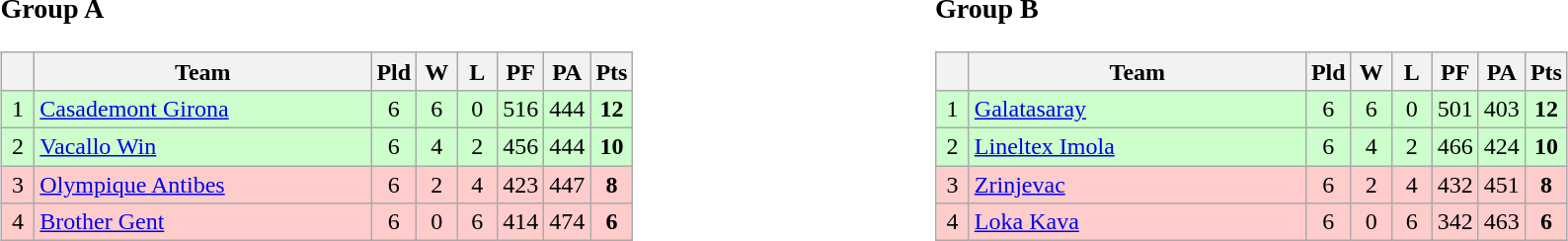<table>
<tr>
<td style="vertical-align:top; width:33%;"><br><h3>Group A</h3><table class=wikitable style="text-align:center">
<tr>
<th width=15></th>
<th width=220>Team</th>
<th width=20>Pld</th>
<th width="20">W</th>
<th width="20">L</th>
<th width="20">PF</th>
<th width="20">PA</th>
<th width=20>Pts</th>
</tr>
<tr bgcolor=#ccffcc>
<td>1</td>
<td align=left> <a href='#'>Casademont Girona</a></td>
<td>6</td>
<td>6</td>
<td>0</td>
<td>516</td>
<td>444</td>
<td><strong>12</strong></td>
</tr>
<tr bgcolor=#ccffcc>
<td>2</td>
<td align=left> <a href='#'>Vacallo Win</a></td>
<td>6</td>
<td>4</td>
<td>2</td>
<td>456</td>
<td>444</td>
<td><strong>10</strong></td>
</tr>
<tr bgcolor=#ffcccc>
<td>3</td>
<td align=left> <a href='#'>Olympique Antibes</a></td>
<td>6</td>
<td>2</td>
<td>4</td>
<td>423</td>
<td>447</td>
<td><strong>8</strong></td>
</tr>
<tr bgcolor=#ffcccc>
<td>4</td>
<td align=left> <a href='#'>Brother Gent</a></td>
<td>6</td>
<td>0</td>
<td>6</td>
<td>414</td>
<td>474</td>
<td><strong>6</strong></td>
</tr>
</table>
</td>
<td style="vertical-align:top; width:33%;"><br><h3>Group B</h3><table class=wikitable style="text-align:center">
<tr>
<th width=15></th>
<th width=220>Team</th>
<th width=20>Pld</th>
<th width="20">W</th>
<th width="20">L</th>
<th width="20">PF</th>
<th width="20">PA</th>
<th width=20>Pts</th>
</tr>
<tr bgcolor=#ccffcc>
<td>1</td>
<td align=left> <a href='#'>Galatasaray</a></td>
<td>6</td>
<td>6</td>
<td>0</td>
<td>501</td>
<td>403</td>
<td><strong>12</strong></td>
</tr>
<tr bgcolor=#ccffcc>
<td>2</td>
<td align=left> <a href='#'>Lineltex Imola</a></td>
<td>6</td>
<td>4</td>
<td>2</td>
<td>466</td>
<td>424</td>
<td><strong>10</strong></td>
</tr>
<tr bgcolor=#ffcccc>
<td>3</td>
<td align=left> <a href='#'>Zrinjevac</a></td>
<td>6</td>
<td>2</td>
<td>4</td>
<td>432</td>
<td>451</td>
<td><strong>8</strong></td>
</tr>
<tr bgcolor=#ffcccc>
<td>4</td>
<td align=left> <a href='#'>Loka Kava</a></td>
<td>6</td>
<td>0</td>
<td>6</td>
<td>342</td>
<td>463</td>
<td><strong>6</strong></td>
</tr>
</table>
</td>
</tr>
</table>
